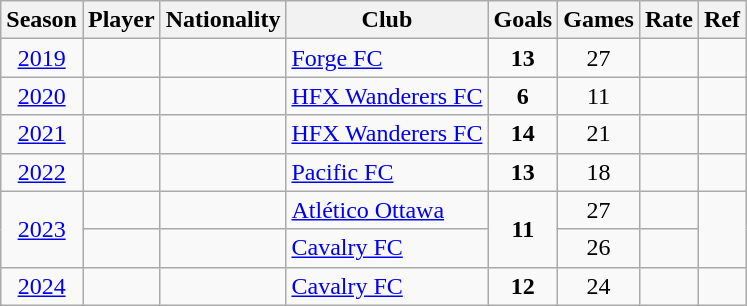<table class='wikitable sortable'>
<tr>
<th>Season</th>
<th>Player</th>
<th>Nationality</th>
<th>Club</th>
<th>Goals</th>
<th>Games</th>
<th>Rate</th>
<th>Ref</th>
</tr>
<tr>
<td align=center><a href='#'>2019</a></td>
<td></td>
<td></td>
<td><a href='#'>Forge FC</a></td>
<td align=center><strong>13</strong></td>
<td align=center>27</td>
<td></td>
<td align=center></td>
</tr>
<tr>
<td align=center><a href='#'>2020</a></td>
<td></td>
<td></td>
<td><a href='#'>HFX Wanderers FC</a></td>
<td align=center><strong>6</strong></td>
<td align=center>11</td>
<td></td>
<td align=center></td>
</tr>
<tr>
<td align=center><a href='#'>2021</a></td>
<td></td>
<td></td>
<td><a href='#'>HFX Wanderers FC</a></td>
<td align=center rowspan="1"><strong>14</strong></td>
<td align=center>21</td>
<td></td>
<td align=center></td>
</tr>
<tr>
<td align=center><a href='#'>2022</a></td>
<td></td>
<td></td>
<td><a href='#'>Pacific FC</a></td>
<td align=center rowspan="1"><strong>13</strong></td>
<td align=center>18</td>
<td></td>
<td align=center></td>
</tr>
<tr>
<td rowspan="2" align=center><a href='#'>2023</a></td>
<td></td>
<td></td>
<td><a href='#'>Atlético Ottawa</a></td>
<td align=center rowspan="2"><strong>11</strong></td>
<td align=center>27</td>
<td></td>
<td rowspan="2" align=center></td>
</tr>
<tr>
<td></td>
<td></td>
<td><a href='#'>Cavalry FC</a></td>
<td align=center>26</td>
<td></td>
</tr>
<tr>
<td align=center><a href='#'>2024</a></td>
<td></td>
<td></td>
<td><a href='#'>Cavalry FC</a></td>
<td align=center><strong>12</strong></td>
<td align=center>24</td>
<td></td>
<td align=center></td>
</tr>
</table>
